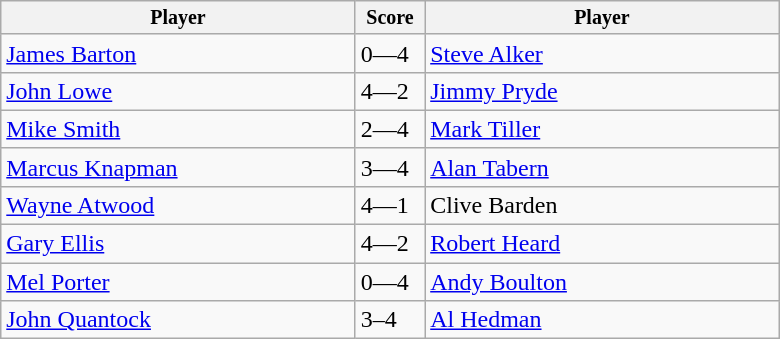<table class="wikitable">
<tr style="font-size:10pt;font-weight:bold">
<th width=230px>Player</th>
<th width=40px>Score</th>
<th width=230px>Player</th>
</tr>
<tr>
<td> <a href='#'>James Barton</a></td>
<td>0—4</td>
<td> <a href='#'>Steve Alker</a></td>
</tr>
<tr>
<td> <a href='#'>John Lowe</a></td>
<td>4—2</td>
<td> <a href='#'>Jimmy Pryde</a></td>
</tr>
<tr>
<td> <a href='#'>Mike Smith</a></td>
<td>2—4</td>
<td> <a href='#'>Mark Tiller</a></td>
</tr>
<tr>
<td> <a href='#'>Marcus Knapman</a></td>
<td>3—4</td>
<td> <a href='#'>Alan Tabern</a></td>
</tr>
<tr>
<td> <a href='#'>Wayne Atwood</a></td>
<td>4—1</td>
<td> Clive Barden</td>
</tr>
<tr>
<td> <a href='#'>Gary Ellis</a></td>
<td>4—2</td>
<td> <a href='#'>Robert Heard</a></td>
</tr>
<tr>
<td> <a href='#'>Mel Porter</a></td>
<td>0—4</td>
<td> <a href='#'>Andy Boulton</a></td>
</tr>
<tr>
<td> <a href='#'>John Quantock</a></td>
<td>3–4</td>
<td> <a href='#'>Al Hedman</a></td>
</tr>
</table>
